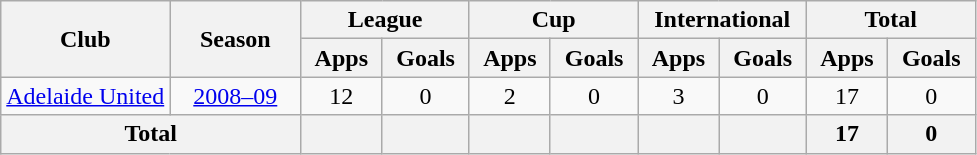<table class="wikitable" style="text-align: center;">
<tr>
<th rowspan="2">Club</th>
<th rowspan="2" width="80">Season</th>
<th colspan="2" width="105">League</th>
<th colspan="2" width="105">Cup</th>
<th colspan="2" width="105">International</th>
<th colspan="2" width="105">Total</th>
</tr>
<tr>
<th>Apps</th>
<th>Goals</th>
<th>Apps</th>
<th>Goals</th>
<th>Apps</th>
<th>Goals</th>
<th>Apps</th>
<th>Goals</th>
</tr>
<tr>
<td rowspan="1" valign="center"><a href='#'>Adelaide United</a></td>
<td><a href='#'>2008–09</a></td>
<td>12</td>
<td>0</td>
<td>2</td>
<td>0</td>
<td>3</td>
<td>0</td>
<td>17</td>
<td>0</td>
</tr>
<tr>
<th colspan="2">Total</th>
<th></th>
<th></th>
<th></th>
<th></th>
<th></th>
<th></th>
<th>17</th>
<th>0</th>
</tr>
</table>
